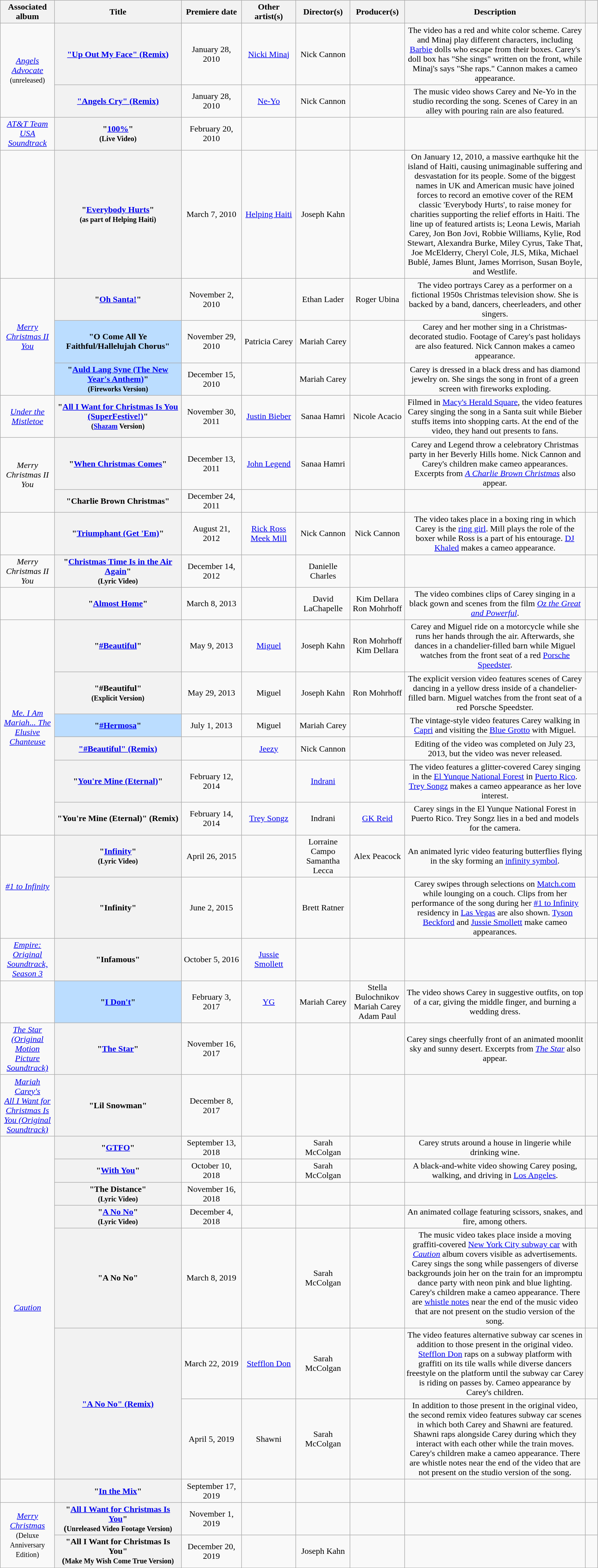<table class="wikitable sortable plainrowheaders" style="text-align:center;" width="89%">
<tr>
<th scope="col" style="width:9%;">Associated album</th>
<th scope="col" style="width:21%;">Title</th>
<th scope="col" style="width:10%;">Premiere date</th>
<th scope="col" style="width:9%;">Other artist(s)</th>
<th scope="col" style="width:9%;">Director(s)</th>
<th scope="col" style="width:9%;">Producer(s)</th>
<th scope="col" style="width:30%;">Description</th>
<th scope="col" style="width:2%;"></th>
</tr>
<tr>
<td rowspan="2"><em><a href='#'>Angels Advocate</a></em> <small>(unreleased)</small></td>
<th scope="row"><a href='#'>"Up Out My Face" (Remix)</a></th>
<td>January 28, 2010</td>
<td><a href='#'>Nicki Minaj</a></td>
<td>Nick Cannon</td>
<td></td>
<td>The video has a red and white color scheme. Carey and Minaj play different characters, including <a href='#'>Barbie</a> dolls who escape from their boxes. Carey's doll box has "She sings" written on the front, while Minaj's says "She raps." Cannon makes a cameo appearance.</td>
<td><br><br></td>
</tr>
<tr>
<th scope="row"><a href='#'>"Angels Cry" (Remix)</a></th>
<td>January 28, 2010</td>
<td><a href='#'>Ne-Yo</a></td>
<td>Nick Cannon</td>
<td></td>
<td>The music video shows Carey and Ne-Yo in the studio recording the song. Scenes of Carey in an alley with pouring rain are also featured.</td>
<td><br></td>
</tr>
<tr>
<td><em><a href='#'>AT&T Team USA Soundtrack</a></em></td>
<th scope="row">"<a href='#'>100%</a>"<br><small>(Live Video)</small></th>
<td>February 20, 2010</td>
<td></td>
<td></td>
<td></td>
<td></td>
<td><br></td>
</tr>
<tr>
<td></td>
<th scope="row">"<a href='#'>Everybody Hurts</a>" <br><small>(as part of Helping Haiti)</small></th>
<td>March 7, 2010</td>
<td><a href='#'>Helping Haiti</a></td>
<td>Joseph Kahn</td>
<td></td>
<td>On January 12, 2010, a massive earthquke hit the island of Haiti, causing unimaginable suffering and desvastation for its people. Some of the biggest names in UK and American music have joined forces to record an emotive cover of the REM classic 'Everybody Hurts', to raise money for charities supporting the relief efforts in Haiti. The line up of featured artists is; Leona Lewis, Mariah Carey, Jon Bon Jovi, Robbie Williams, Kylie, Rod Stewart, Alexandra Burke, Miley Cyrus, Take That, Joe McElderry, Cheryl Cole, JLS, Mika, Michael Bublé, James Blunt, James Morrison, Susan Boyle, and Westlife.</td>
<td></td>
</tr>
<tr>
<td rowspan="3"><em><a href='#'>Merry Christmas II You</a></em></td>
<th scope="row">"<a href='#'>Oh Santa!</a>"</th>
<td>November 2, 2010</td>
<td></td>
<td>Ethan Lader</td>
<td>Roger Ubina</td>
<td>The video portrays Carey as a performer on a fictional 1950s Christmas television show. She is backed by a band, dancers, cheerleaders, and other singers.</td>
<td><br></td>
</tr>
<tr>
<th style="background:#bdf;" scope="row">"O Come All Ye Faithful/Hallelujah Chorus"</th>
<td>November 29, 2010</td>
<td>Patricia Carey</td>
<td>Mariah Carey</td>
<td></td>
<td>Carey and her mother sing in a Christmas-decorated studio. Footage of Carey's past holidays are also featured. Nick Cannon makes a cameo appearance.</td>
<td><br></td>
</tr>
<tr>
<th style="background:#bdf;" scope="row">"<a href='#'>Auld Lang Syne (The New Year's Anthem)</a>" <small>(Fireworks Version)</small></th>
<td>December 15, 2010</td>
<td></td>
<td>Mariah Carey</td>
<td></td>
<td>Carey is dressed in a black dress and has diamond jewelry on. She sings the song in front of a green screen with fireworks exploding.</td>
<td><br></td>
</tr>
<tr>
<td><em><a href='#'>Under the Mistletoe</a></em></td>
<th scope="row">"<a href='#'>All I Want for Christmas Is You (SuperFestive!)</a>"<br><small>(<a href='#'>Shazam</a> Version)</small></th>
<td>November 30, 2011</td>
<td><a href='#'>Justin Bieber</a></td>
<td>Sanaa Hamri</td>
<td>Nicole Acacio</td>
<td>Filmed in <a href='#'>Macy's Herald Square</a>, the video features Carey singing the song in a Santa suit while Bieber stuffs items into shopping carts. At the end of the video, they hand out presents to fans.</td>
<td><br><br><br></td>
</tr>
<tr>
<td rowspan="2"><em>Merry Christmas II You</em></td>
<th scope="row">"<a href='#'>When Christmas Comes</a>"</th>
<td>December 13, 2011</td>
<td><a href='#'>John Legend</a></td>
<td>Sanaa Hamri</td>
<td></td>
<td>Carey and Legend throw a celebratory Christmas party in her Beverly Hills home. Nick Cannon and Carey's children make cameo appearances. Excerpts from <em><a href='#'>A Charlie Brown Christmas</a></em> also appear.</td>
<td><br></td>
</tr>
<tr>
<th scope="row">"Charlie Brown Christmas"</th>
<td>December 24, 2011</td>
<td></td>
<td></td>
<td></td>
<td></td>
<td></td>
</tr>
<tr>
<td></td>
<th scope="row">"<a href='#'>Triumphant (Get 'Em)</a>"</th>
<td>August 21, 2012</td>
<td><a href='#'>Rick Ross</a><br><a href='#'>Meek Mill</a></td>
<td>Nick Cannon</td>
<td>Nick Cannon</td>
<td>The video takes place in a boxing ring in which Carey is the <a href='#'>ring girl</a>. Mill plays the role of the boxer while Ross is a part of his entourage. <a href='#'>DJ Khaled</a> makes a cameo appearance.</td>
<td><br><br><br></td>
</tr>
<tr>
<td><em>Merry Christmas II You</em></td>
<th scope="row">"<a href='#'>Christmas Time Is in the Air Again</a>"<br><small>(Lyric Video)</small></th>
<td>December 14, 2012</td>
<td></td>
<td>Danielle Charles</td>
<td></td>
<td></td>
<td><br></td>
</tr>
<tr>
<td></td>
<th scope="row">"<a href='#'>Almost Home</a>"</th>
<td>March 8, 2013</td>
<td></td>
<td>David LaChapelle</td>
<td>Kim Dellara<br>Ron Mohrhoff</td>
<td>The video combines clips of Carey singing in a black gown and scenes from the film <em><a href='#'>Oz the Great and Powerful</a></em>.</td>
<td><br><br></td>
</tr>
<tr>
<td rowspan="6"><em><a href='#'>Me. I Am Mariah... The Elusive Chanteuse</a></em></td>
<th scope="row">"<a href='#'>#Beautiful</a>"</th>
<td>May 9, 2013</td>
<td><a href='#'>Miguel</a></td>
<td>Joseph Kahn</td>
<td>Ron Mohrhoff<br>Kim Dellara</td>
<td>Carey and Miguel ride on a motorcycle while she runs her hands through the air. Afterwards, she dances in a chandelier-filled barn while Miguel watches from the front seat of a red <a href='#'>Porsche Speedster</a>.</td>
<td><br><br></td>
</tr>
<tr>
<th scope="row">"#Beautiful"<br><small>(Explicit Version)</small></th>
<td>May 29, 2013</td>
<td>Miguel</td>
<td>Joseph Kahn</td>
<td>Ron Mohrhoff</td>
<td>The explicit version video features scenes of Carey dancing in a yellow dress inside of a chandelier-filled barn.  Miguel watches from the front seat of a red Porsche Speedster.</td>
<td><br><br><br></td>
</tr>
<tr>
<th style="background:#bdf;" scope="row">"<a href='#'>#Hermosa</a>"</th>
<td>July 1, 2013</td>
<td>Miguel</td>
<td>Mariah Carey</td>
<td></td>
<td>The vintage-style video features Carey walking in <a href='#'>Capri</a> and visiting the <a href='#'>Blue Grotto</a> with Miguel.</td>
<td><br><br></td>
</tr>
<tr>
<th scope="row"><a href='#'>"#Beautiful" (Remix)</a></th>
<td></td>
<td><a href='#'>Jeezy</a></td>
<td>Nick Cannon</td>
<td></td>
<td>Editing of the video was completed on July 23, 2013, but the video was never released.</td>
<td><br></td>
</tr>
<tr>
<th scope="row">"<a href='#'>You're Mine (Eternal)</a>"</th>
<td>February 12, 2014</td>
<td></td>
<td><a href='#'>Indrani</a></td>
<td></td>
<td>The video features a glitter-covered Carey singing in the <a href='#'>El Yunque National Forest</a> in <a href='#'>Puerto Rico</a>. <a href='#'>Trey Songz</a> makes a cameo appearance as her love interest.</td>
<td><br></td>
</tr>
<tr>
<th scope="row">"You're Mine (Eternal)" (Remix)</th>
<td>February 14, 2014</td>
<td><a href='#'>Trey Songz</a></td>
<td>Indrani</td>
<td><a href='#'>GK Reid</a></td>
<td>Carey sings in the El Yunque National Forest in Puerto Rico. Trey Songz lies in a bed and models for the camera.</td>
<td><br></td>
</tr>
<tr>
<td rowspan="2"><em><a href='#'>#1 to Infinity</a></em></td>
<th scope="row">"<a href='#'>Infinity</a>"<br><small>(Lyric Video)</small></th>
<td>April 26, 2015</td>
<td></td>
<td>Lorraine Campo<br>Samantha Lecca</td>
<td>Alex Peacock</td>
<td>An animated lyric video featuring butterflies flying in the sky forming an <a href='#'>infinity symbol</a>.</td>
<td><br><br></td>
</tr>
<tr>
<th scope="row">"Infinity"</th>
<td>June 2, 2015</td>
<td></td>
<td>Brett Ratner</td>
<td></td>
<td>Carey swipes through selections on <a href='#'>Match.com</a> while lounging on a couch. Clips from her performance of the song during her <a href='#'>#1 to Infinity</a> residency in <a href='#'>Las Vegas</a> are also shown. <a href='#'>Tyson Beckford</a> and <a href='#'>Jussie Smollett</a> make cameo appearances.</td>
<td><br><br><br></td>
</tr>
<tr>
<td><em><a href='#'>Empire: Original Soundtrack,<br>Season 3</a></em></td>
<th scope="row">"Infamous"</th>
<td>October 5, 2016</td>
<td><a href='#'>Jussie Smollett</a></td>
<td></td>
<td></td>
<td></td>
<td></td>
</tr>
<tr>
<td></td>
<th style="background:#bdf;" scope="row">"<a href='#'>I Don't</a>"</th>
<td>February 3, 2017</td>
<td><a href='#'>YG</a></td>
<td>Mariah Carey</td>
<td>Stella Bulochnikov<br>Mariah Carey<br>Adam Paul</td>
<td>The video shows Carey in suggestive outfits, on top of a car, giving the middle finger, and burning a wedding dress.</td>
<td><br><br><br></td>
</tr>
<tr>
<td><em><a href='#'>The Star<br>(Original<br>Motion Picture Soundtrack)</a></em></td>
<th scope="row">"<a href='#'>The Star</a>"</th>
<td>November 16, 2017</td>
<td></td>
<td></td>
<td></td>
<td>Carey sings cheerfully front of an animated moonlit sky and sunny desert. Excerpts from <em><a href='#'>The Star</a></em> also appear.</td>
<td><br></td>
</tr>
<tr>
<td><em><a href='#'>Mariah Carey's<br>All I Want for Christmas Is You (Original Soundtrack)</a></em></td>
<th scope="row">"Lil Snowman"</th>
<td>December 8, 2017</td>
<td></td>
<td></td>
<td></td>
<td></td>
<td><br></td>
</tr>
<tr>
<td rowspan="7"><em><a href='#'>Caution</a></em></td>
<th scope="row">"<a href='#'>GTFO</a>"</th>
<td>September 13, 2018</td>
<td></td>
<td>Sarah McColgan</td>
<td></td>
<td>Carey struts around a house in lingerie while drinking wine.</td>
<td><br></td>
</tr>
<tr>
<th scope="row">"<a href='#'>With You</a>"</th>
<td>October 10, 2018</td>
<td></td>
<td>Sarah McColgan</td>
<td></td>
<td>A black-and-white video showing Carey posing, walking, and driving in <a href='#'>Los Angeles</a>.</td>
<td><br></td>
</tr>
<tr>
<th scope="row">"The Distance"<br><small>(Lyric Video)</small></th>
<td>November 16, 2018</td>
<td></td>
<td></td>
<td></td>
<td></td>
<td><br></td>
</tr>
<tr>
<th scope="row">"<a href='#'>A No No</a>"<br><small>(Lyric Video)</small></th>
<td>December 4, 2018</td>
<td></td>
<td></td>
<td></td>
<td>An animated collage featuring scissors, snakes, and fire, among others.</td>
<td><br></td>
</tr>
<tr>
<th scope="row">"A No No"</th>
<td>March 8, 2019</td>
<td></td>
<td>Sarah McColgan</td>
<td></td>
<td>The music video takes place inside a moving graffiti-covered <a href='#'>New York City subway car</a> with <em><a href='#'>Caution</a></em> album covers visible as advertisements. Carey sings the song while passengers of diverse backgrounds join her on the train for an impromptu dance party with neon pink and blue lighting. Carey's children make a cameo appearance. There are <a href='#'>whistle notes</a> near the end of the music video that are not present on the studio version of the song.</td>
<td><br></td>
</tr>
<tr>
<th scope="row" rowspan="2"><a href='#'>"A No No" (Remix)</a></th>
<td>March 22, 2019</td>
<td><a href='#'>Stefflon Don</a></td>
<td>Sarah McColgan</td>
<td></td>
<td>The video features alternative subway car scenes in addition to those present in the original video. <a href='#'>Stefflon Don</a> raps on a subway platform with graffiti on its tile walls while diverse dancers freestyle on the platform until the subway car Carey is riding on passes by. Cameo appearance by Carey's children.</td>
<td><br><br></td>
</tr>
<tr>
<td>April 5, 2019</td>
<td>Shawni</td>
<td>Sarah McColgan</td>
<td></td>
<td>In addition to those present in the original video, the second remix video features subway car scenes in which both Carey and Shawni are featured. Shawni raps alongside Carey during which they interact with each other while the train moves. Carey's children make a cameo appearance. There are whistle notes near the end of the video that are not present on the studio version of the song.</td>
<td><br><br></td>
</tr>
<tr>
<td></td>
<th scope="row">"<a href='#'>In the Mix</a>"</th>
<td>September 17, 2019</td>
<td></td>
<td></td>
<td></td>
<td></td>
<td></td>
</tr>
<tr>
<td rowspan="2"><em><a href='#'>Merry Christmas</a></em><br><small>(Deluxe<br>Anniversary Edition)</small></td>
<th scope="row">"<a href='#'>All I Want for Christmas Is You</a>"<br>(<small>Unreleased Video Footage Version)</small></th>
<td>November 1, 2019</td>
<td></td>
<td></td>
<td></td>
<td></td>
<td></td>
</tr>
<tr>
<th scope="row">"All I Want for Christmas Is You"<br>(<small>Make My Wish Come True Version)</small></th>
<td>December 20, 2019</td>
<td></td>
<td>Joseph Kahn</td>
<td></td>
<td></td>
<td></td>
</tr>
</table>
